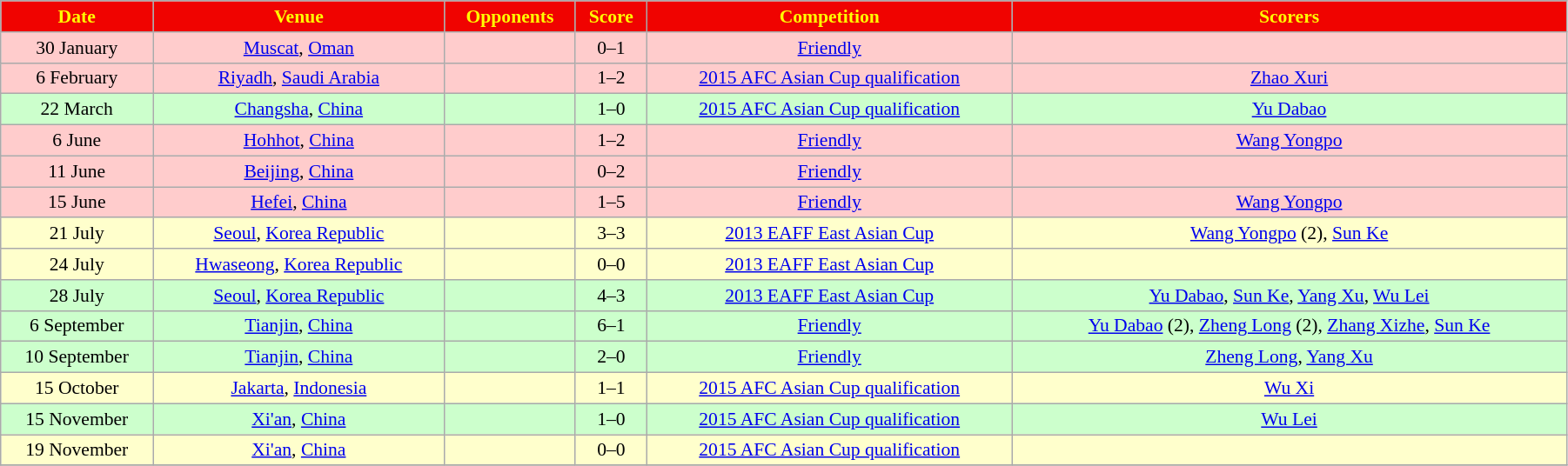<table width=95% class="wikitable" style="text-align: center; font-size: 90%">
<tr bgcolor=#F00300 style="color:yellow">
<td><strong>Date</strong></td>
<td><strong>Venue</strong></td>
<td><strong>Opponents</strong></td>
<td><strong>Score</strong></td>
<td><strong>Competition</strong></td>
<td><strong>Scorers</strong></td>
</tr>
<tr bgcolor=#FFCCCC>
<td>30 January</td>
<td><a href='#'>Muscat</a>, <a href='#'>Oman</a></td>
<td></td>
<td>0–1</td>
<td><a href='#'>Friendly</a></td>
<td></td>
</tr>
<tr bgcolor=#FFCCCC>
<td>6 February</td>
<td><a href='#'>Riyadh</a>, <a href='#'>Saudi Arabia</a></td>
<td></td>
<td>1–2</td>
<td><a href='#'>2015 AFC Asian Cup qualification</a></td>
<td><a href='#'>Zhao Xuri</a></td>
</tr>
<tr bgcolor=#CCFFCC>
<td>22 March</td>
<td><a href='#'>Changsha</a>, <a href='#'>China</a></td>
<td></td>
<td>1–0</td>
<td><a href='#'>2015 AFC Asian Cup qualification</a></td>
<td><a href='#'>Yu Dabao</a></td>
</tr>
<tr bgcolor=#FFCCCC>
<td>6 June</td>
<td><a href='#'>Hohhot</a>, <a href='#'>China</a></td>
<td></td>
<td>1–2</td>
<td><a href='#'>Friendly</a></td>
<td><a href='#'>Wang Yongpo</a></td>
</tr>
<tr bgcolor=#FFCCCC>
<td>11 June</td>
<td><a href='#'>Beijing</a>, <a href='#'>China</a></td>
<td></td>
<td>0–2</td>
<td><a href='#'>Friendly</a></td>
<td></td>
</tr>
<tr bgcolor=#FFCCCC>
<td>15 June</td>
<td><a href='#'>Hefei</a>, <a href='#'>China</a></td>
<td></td>
<td>1–5</td>
<td><a href='#'>Friendly</a></td>
<td><a href='#'>Wang Yongpo</a></td>
</tr>
<tr bgcolor=#FFFFCC>
<td>21 July</td>
<td><a href='#'>Seoul</a>, <a href='#'>Korea Republic</a></td>
<td></td>
<td>3–3</td>
<td><a href='#'>2013 EAFF East Asian Cup</a></td>
<td><a href='#'>Wang Yongpo</a> (2), <a href='#'>Sun Ke</a></td>
</tr>
<tr bgcolor=#FFFFCC>
<td>24 July</td>
<td><a href='#'>Hwaseong</a>, <a href='#'>Korea Republic</a></td>
<td></td>
<td>0–0</td>
<td><a href='#'>2013 EAFF East Asian Cup</a></td>
<td></td>
</tr>
<tr bgcolor=#CCFFCC>
<td>28 July</td>
<td><a href='#'>Seoul</a>, <a href='#'>Korea Republic</a></td>
<td></td>
<td>4–3</td>
<td><a href='#'>2013 EAFF East Asian Cup</a></td>
<td><a href='#'>Yu Dabao</a>, <a href='#'>Sun Ke</a>, <a href='#'>Yang Xu</a>, <a href='#'>Wu Lei</a></td>
</tr>
<tr bgcolor=#CCFFCC>
<td>6 September</td>
<td><a href='#'>Tianjin</a>, <a href='#'>China</a></td>
<td></td>
<td>6–1</td>
<td><a href='#'>Friendly</a></td>
<td><a href='#'>Yu Dabao</a> (2), <a href='#'>Zheng Long</a> (2), <a href='#'>Zhang Xizhe</a>, <a href='#'>Sun Ke</a></td>
</tr>
<tr bgcolor=#CCFFCC>
<td>10 September</td>
<td><a href='#'>Tianjin</a>, <a href='#'>China</a></td>
<td></td>
<td>2–0</td>
<td><a href='#'>Friendly</a></td>
<td><a href='#'>Zheng Long</a>, <a href='#'>Yang Xu</a></td>
</tr>
<tr bgcolor=#FFFFCC>
<td>15 October</td>
<td><a href='#'>Jakarta</a>, <a href='#'>Indonesia</a></td>
<td></td>
<td>1–1</td>
<td><a href='#'>2015 AFC Asian Cup qualification</a></td>
<td><a href='#'>Wu Xi</a></td>
</tr>
<tr bgcolor=#CCFFCC>
<td>15 November</td>
<td><a href='#'>Xi'an</a>, <a href='#'>China</a></td>
<td></td>
<td>1–0</td>
<td><a href='#'>2015 AFC Asian Cup qualification</a></td>
<td><a href='#'>Wu Lei</a></td>
</tr>
<tr bgcolor=#FFFFCC>
<td>19 November</td>
<td><a href='#'>Xi'an</a>, <a href='#'>China</a></td>
<td></td>
<td>0–0</td>
<td><a href='#'>2015 AFC Asian Cup qualification</a></td>
<td></td>
</tr>
<tr>
</tr>
</table>
